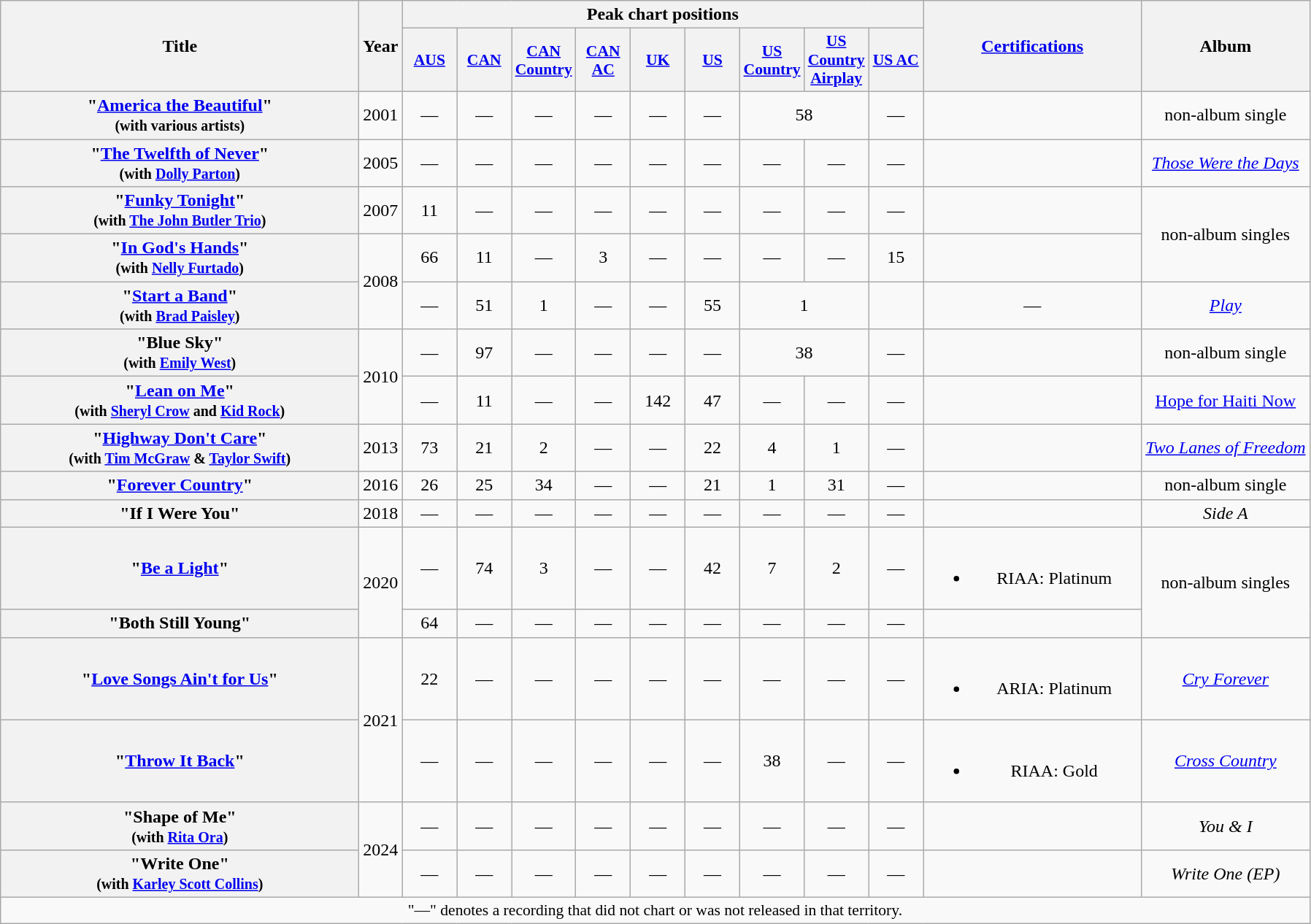<table class="wikitable plainrowheaders" style="text-align:center;" border="1">
<tr>
<th scope="col" rowspan="2" style="width:20em;">Title</th>
<th scope="col" rowspan="2">Year</th>
<th scope="col" colspan="9">Peak chart positions</th>
<th scope="col" rowspan="2" style="width:12em;"><a href='#'>Certifications</a></th>
<th scope="col" rowspan="2">Album</th>
</tr>
<tr>
<th scope="col" style="width:3em;font-size:90%;"><a href='#'>AUS</a><br></th>
<th scope="col" style="width:3em;font-size:90%;"><a href='#'>CAN</a><br></th>
<th scope="col" style="width:3em;font-size:90%;"><a href='#'>CAN Country</a><br></th>
<th scope="col" style="width:3em;font-size:90%;"><a href='#'>CAN AC</a><br></th>
<th scope="col" style="width:3em;font-size:90%;"><a href='#'>UK</a><br></th>
<th scope="col" style="width:3em;font-size:90%;"><a href='#'>US</a><br></th>
<th scope="col" style="width:3em;font-size:90%;"><a href='#'>US<br>Country</a><br></th>
<th scope="col" style="width:3em;font-size:90%;"><a href='#'>US<br>Country<br>Airplay</a><br></th>
<th scope="col" style="width:3em;font-size:90%;"><a href='#'>US AC</a><br></th>
</tr>
<tr>
<th scope="row">"<a href='#'>America the Beautiful</a>"<br><small>(with various artists)</small></th>
<td>2001</td>
<td>—</td>
<td>—</td>
<td>—</td>
<td>—</td>
<td>—</td>
<td>—</td>
<td colspan=2>58</td>
<td>—</td>
<td></td>
<td>non-album single</td>
</tr>
<tr>
<th scope="row">"<a href='#'>The Twelfth of Never</a>"<br><small>(with <a href='#'>Dolly Parton</a>)</small></th>
<td>2005</td>
<td>—</td>
<td>—</td>
<td>—</td>
<td>—</td>
<td>—</td>
<td>—</td>
<td>—</td>
<td>—</td>
<td>—</td>
<td></td>
<td><em><a href='#'>Those Were the Days</a></em></td>
</tr>
<tr>
<th scope="row">"<a href='#'>Funky Tonight</a>"<br><small>(with <a href='#'>The John Butler Trio</a>)</small></th>
<td>2007</td>
<td>11</td>
<td>—</td>
<td>—</td>
<td>—</td>
<td>—</td>
<td>—</td>
<td>—</td>
<td>—</td>
<td>—</td>
<td></td>
<td rowspan="2">non-album singles</td>
</tr>
<tr>
<th scope="row">"<a href='#'>In God's Hands</a>"<br><small>(with <a href='#'>Nelly Furtado</a>)</small></th>
<td rowspan="2">2008</td>
<td>66</td>
<td>11</td>
<td>—</td>
<td>3</td>
<td>—</td>
<td>—</td>
<td>—</td>
<td>—</td>
<td>15</td>
<td></td>
</tr>
<tr>
<th scope="row">"<a href='#'>Start a Band</a>"<br><small>(with <a href='#'>Brad Paisley</a>)</small></th>
<td>—</td>
<td>51</td>
<td>1</td>
<td>—</td>
<td>—</td>
<td>55</td>
<td colspan=2>1</td>
<td></td>
<td>—</td>
<td><em><a href='#'>Play</a></em></td>
</tr>
<tr>
<th scope="row">"Blue Sky"<br><small>(with <a href='#'>Emily West</a>)</small></th>
<td rowspan="2">2010</td>
<td>—</td>
<td>97</td>
<td>—</td>
<td>—</td>
<td>—</td>
<td>—</td>
<td colspan=2>38</td>
<td>—</td>
<td></td>
<td>non-album single</td>
</tr>
<tr>
<th scope="row">"<a href='#'>Lean on Me</a>"<br><small>(with <a href='#'>Sheryl Crow</a> and <a href='#'>Kid Rock</a>)</small></th>
<td>—</td>
<td>11</td>
<td>—</td>
<td>—</td>
<td>142</td>
<td>47</td>
<td>—</td>
<td>—</td>
<td>—</td>
<td></td>
<td><a href='#'>Hope for Haiti Now</a></td>
</tr>
<tr>
<th scope="row">"<a href='#'>Highway Don't Care</a>"<br><small>(with <a href='#'>Tim McGraw</a> & <a href='#'>Taylor Swift</a>)</small></th>
<td>2013</td>
<td>73</td>
<td>21</td>
<td>2</td>
<td>—</td>
<td>—</td>
<td>22</td>
<td>4</td>
<td>1</td>
<td>—</td>
<td></td>
<td><em><a href='#'>Two Lanes of Freedom</a></em></td>
</tr>
<tr>
<th scope="row">"<a href='#'>Forever Country</a>"<br></th>
<td>2016</td>
<td>26</td>
<td>25</td>
<td>34</td>
<td>—</td>
<td>—</td>
<td>21</td>
<td>1</td>
<td>31</td>
<td>—</td>
<td></td>
<td>non-album single</td>
</tr>
<tr>
<th scope="row">"If I Were You"<br></th>
<td>2018</td>
<td>—</td>
<td>—</td>
<td>—</td>
<td>—</td>
<td>—</td>
<td>—</td>
<td>—</td>
<td>—</td>
<td>—</td>
<td></td>
<td><em>Side A</em></td>
</tr>
<tr>
<th scope="row">"<a href='#'>Be a Light</a>"<br></th>
<td rowspan="2">2020</td>
<td>—</td>
<td>74</td>
<td>3</td>
<td>—</td>
<td>—</td>
<td>42</td>
<td>7</td>
<td>2</td>
<td>—</td>
<td><br><ul><li>RIAA: Platinum</li></ul></td>
<td rowspan=2>non-album singles</td>
</tr>
<tr>
<th scope="row">"Both Still Young"<br></th>
<td>64</td>
<td>—</td>
<td>—</td>
<td>—</td>
<td>—</td>
<td>—</td>
<td>—</td>
<td>—</td>
<td>—</td>
<td></td>
</tr>
<tr>
<th scope="row">"<a href='#'>Love Songs Ain't for Us</a>"<br></th>
<td rowspan="2">2021</td>
<td>22</td>
<td>—</td>
<td>—</td>
<td>—</td>
<td>—</td>
<td>—</td>
<td>—</td>
<td>—</td>
<td>—</td>
<td><br><ul><li>ARIA: Platinum</li></ul></td>
<td><em><a href='#'>Cry Forever</a></em></td>
</tr>
<tr>
<th scope="row">"<a href='#'>Throw It Back</a>"<br></th>
<td>—</td>
<td>—</td>
<td>—</td>
<td>—</td>
<td>—</td>
<td>—</td>
<td>38</td>
<td>—</td>
<td>—</td>
<td><br><ul><li>RIAA: Gold</li></ul></td>
<td><a href='#'><em>Cross Country</em></a></td>
</tr>
<tr>
<th scope="row">"Shape of Me"<br><small>(with <a href='#'>Rita Ora</a>)</small></th>
<td rowspan="2">2024</td>
<td>—</td>
<td>—</td>
<td>—</td>
<td>—</td>
<td>—</td>
<td>—</td>
<td>—</td>
<td>—</td>
<td>—</td>
<td></td>
<td><em>You & I</em></td>
</tr>
<tr>
<th scope="row">"Write One"<br><small>(with <a href='#'>Karley Scott Collins</a>)</small></th>
<td>—</td>
<td>—</td>
<td>—</td>
<td>—</td>
<td>—</td>
<td>—</td>
<td>—</td>
<td>—</td>
<td>—</td>
<td></td>
<td><em>Write One (EP)</em></td>
</tr>
<tr>
<td colspan="13" style="font-size:90%">"—" denotes a recording that did not chart or was not released in that territory.</td>
</tr>
</table>
